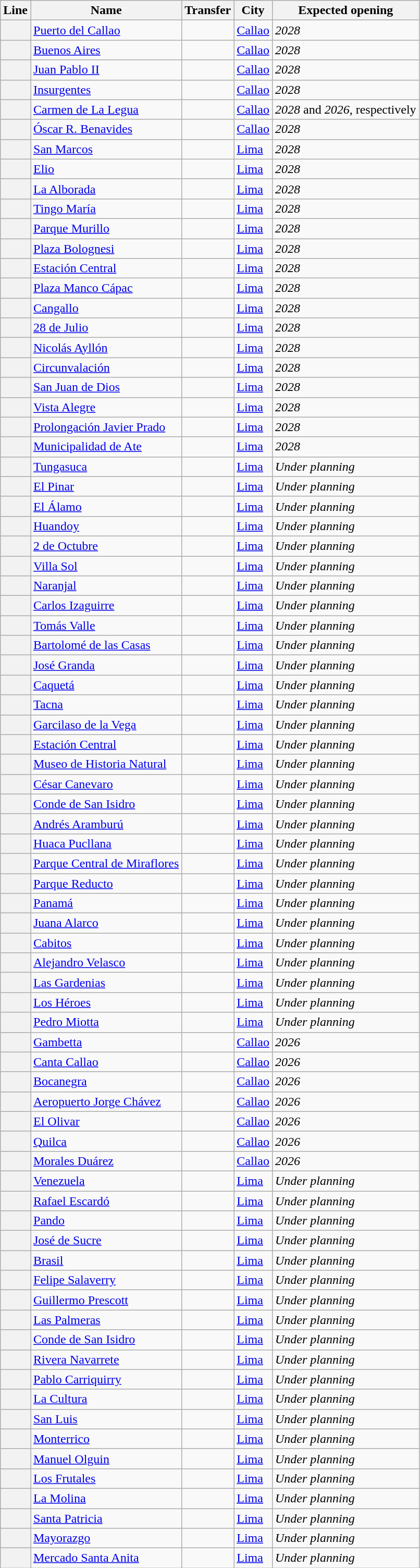<table class="wikitable sortable" style="white-space:nowrap">
<tr>
<th><abbr>Line</abbr></th>
<th class="sortable">Name</th>
<th class="sortable"><abbr>Transfer</abbr></th>
<th class="sortable">City</th>
<th class="sortable"><abbr>Expected opening</abbr></th>
</tr>
<tr>
<th></th>
<td><a href='#'>Puerto del Callao</a></td>
<td></td>
<td><a href='#'>Callao</a></td>
<td><em>2028</em></td>
</tr>
<tr>
<th></th>
<td><a href='#'>Buenos Aires</a></td>
<td></td>
<td><a href='#'>Callao</a></td>
<td><em>2028</em></td>
</tr>
<tr>
<th></th>
<td><a href='#'>Juan Pablo II</a></td>
<td></td>
<td><a href='#'>Callao</a></td>
<td><em>2028</em></td>
</tr>
<tr>
<th></th>
<td><a href='#'>Insurgentes</a></td>
<td></td>
<td><a href='#'>Callao</a></td>
<td><em>2028</em></td>
</tr>
<tr>
<th> </th>
<td><a href='#'>Carmen de La Legua</a></td>
<td></td>
<td><a href='#'>Callao</a></td>
<td><em>2028</em> and <em>2026</em>, respectively</td>
</tr>
<tr>
<th></th>
<td><a href='#'>Óscar R. Benavides</a></td>
<td></td>
<td><a href='#'>Callao</a></td>
<td><em>2028</em></td>
</tr>
<tr>
<th></th>
<td><a href='#'>San Marcos</a></td>
<td></td>
<td><a href='#'>Lima</a></td>
<td><em>2028</em></td>
</tr>
<tr>
<th></th>
<td><a href='#'>Elio</a></td>
<td></td>
<td><a href='#'>Lima</a></td>
<td><em>2028</em></td>
</tr>
<tr>
<th></th>
<td><a href='#'>La Alborada</a></td>
<td></td>
<td><a href='#'>Lima</a></td>
<td><em>2028</em></td>
</tr>
<tr>
<th></th>
<td><a href='#'>Tingo María</a></td>
<td></td>
<td><a href='#'>Lima</a></td>
<td><em>2028</em></td>
</tr>
<tr>
<th></th>
<td><a href='#'>Parque Murillo</a></td>
<td></td>
<td><a href='#'>Lima</a></td>
<td><em>2028</em></td>
</tr>
<tr>
<th></th>
<td><a href='#'>Plaza Bolognesi</a></td>
<td></td>
<td><a href='#'>Lima</a></td>
<td><em>2028</em></td>
</tr>
<tr>
<th></th>
<td><a href='#'>Estación Central</a></td>
<td></td>
<td><a href='#'>Lima</a></td>
<td><em>2028</em></td>
</tr>
<tr>
<th></th>
<td><a href='#'>Plaza Manco Cápac</a></td>
<td></td>
<td><a href='#'>Lima</a></td>
<td><em>2028</em></td>
</tr>
<tr>
<th></th>
<td><a href='#'>Cangallo</a></td>
<td></td>
<td><a href='#'>Lima</a></td>
<td><em>2028</em></td>
</tr>
<tr>
<th></th>
<td><a href='#'>28 de Julio</a></td>
<td></td>
<td><a href='#'>Lima</a></td>
<td><em>2028</em></td>
</tr>
<tr>
<th></th>
<td><a href='#'>Nicolás Ayllón</a></td>
<td></td>
<td><a href='#'>Lima</a></td>
<td><em>2028</em></td>
</tr>
<tr>
<th></th>
<td><a href='#'>Circunvalación</a></td>
<td></td>
<td><a href='#'>Lima</a></td>
<td><em>2028</em></td>
</tr>
<tr>
<th></th>
<td><a href='#'>San Juan de Dios</a></td>
<td></td>
<td><a href='#'>Lima</a></td>
<td><em>2028</em></td>
</tr>
<tr>
<th></th>
<td><a href='#'>Vista Alegre</a></td>
<td></td>
<td><a href='#'>Lima</a></td>
<td><em>2028</em></td>
</tr>
<tr>
<th></th>
<td><a href='#'>Prolongación Javier Prado</a></td>
<td></td>
<td><a href='#'>Lima</a></td>
<td><em>2028</em></td>
</tr>
<tr>
<th></th>
<td><a href='#'>Municipalidad de Ate</a></td>
<td></td>
<td><a href='#'>Lima</a></td>
<td><em>2028</em></td>
</tr>
<tr>
<th></th>
<td><a href='#'>Tungasuca</a></td>
<td></td>
<td><a href='#'>Lima</a></td>
<td><em>Under planning</em></td>
</tr>
<tr>
<th></th>
<td><a href='#'>El Pinar</a></td>
<td></td>
<td><a href='#'>Lima</a></td>
<td><em>Under planning</em></td>
</tr>
<tr>
<th></th>
<td><a href='#'>El Álamo</a></td>
<td></td>
<td><a href='#'>Lima</a></td>
<td><em>Under planning</em></td>
</tr>
<tr>
<th></th>
<td><a href='#'>Huandoy</a></td>
<td></td>
<td><a href='#'>Lima</a></td>
<td><em>Under planning</em></td>
</tr>
<tr>
<th></th>
<td><a href='#'>2 de Octubre</a></td>
<td></td>
<td><a href='#'>Lima</a></td>
<td><em>Under planning</em></td>
</tr>
<tr>
<th></th>
<td><a href='#'>Villa Sol</a></td>
<td></td>
<td><a href='#'>Lima</a></td>
<td><em>Under planning</em></td>
</tr>
<tr>
<th></th>
<td><a href='#'>Naranjal</a></td>
<td></td>
<td><a href='#'>Lima</a></td>
<td><em>Under planning</em></td>
</tr>
<tr>
<th></th>
<td><a href='#'>Carlos Izaguirre</a></td>
<td></td>
<td><a href='#'>Lima</a></td>
<td><em>Under planning</em></td>
</tr>
<tr>
<th></th>
<td><a href='#'>Tomás Valle</a></td>
<td></td>
<td><a href='#'>Lima</a></td>
<td><em>Under planning</em></td>
</tr>
<tr>
<th></th>
<td><a href='#'>Bartolomé de las Casas</a></td>
<td></td>
<td><a href='#'>Lima</a></td>
<td><em>Under planning</em></td>
</tr>
<tr>
<th></th>
<td><a href='#'>José Granda</a></td>
<td></td>
<td><a href='#'>Lima</a></td>
<td><em>Under planning</em></td>
</tr>
<tr>
<th></th>
<td><a href='#'>Caquetá</a></td>
<td></td>
<td><a href='#'>Lima</a></td>
<td><em>Under planning</em></td>
</tr>
<tr>
<th></th>
<td><a href='#'>Tacna</a></td>
<td></td>
<td><a href='#'>Lima</a></td>
<td><em>Under planning</em></td>
</tr>
<tr>
<th></th>
<td><a href='#'>Garcilaso de la Vega</a></td>
<td></td>
<td><a href='#'>Lima</a></td>
<td><em>Under planning</em></td>
</tr>
<tr>
<th></th>
<td><a href='#'>Estación Central</a></td>
<td> </td>
<td><a href='#'>Lima</a></td>
<td><em>Under planning</em></td>
</tr>
<tr>
<th></th>
<td><a href='#'>Museo de Historia Natural</a></td>
<td></td>
<td><a href='#'>Lima</a></td>
<td><em>Under planning</em></td>
</tr>
<tr>
<th></th>
<td><a href='#'>César Canevaro</a></td>
<td></td>
<td><a href='#'>Lima</a></td>
<td><em>Under planning</em></td>
</tr>
<tr>
<th></th>
<td><a href='#'>Conde de San Isidro</a></td>
<td></td>
<td><a href='#'>Lima</a></td>
<td><em>Under planning</em></td>
</tr>
<tr>
<th></th>
<td><a href='#'>Andrés Aramburú</a></td>
<td></td>
<td><a href='#'>Lima</a></td>
<td><em>Under planning</em></td>
</tr>
<tr>
<th></th>
<td><a href='#'>Huaca Pucllana</a></td>
<td></td>
<td><a href='#'>Lima</a></td>
<td><em>Under planning</em></td>
</tr>
<tr>
<th></th>
<td><a href='#'>Parque Central de Miraflores</a></td>
<td></td>
<td><a href='#'>Lima</a></td>
<td><em>Under planning</em></td>
</tr>
<tr>
<th></th>
<td><a href='#'>Parque Reducto</a></td>
<td></td>
<td><a href='#'>Lima</a></td>
<td><em>Under planning</em></td>
</tr>
<tr>
<th></th>
<td><a href='#'>Panamá</a></td>
<td></td>
<td><a href='#'>Lima</a></td>
<td><em>Under planning</em></td>
</tr>
<tr>
<th></th>
<td><a href='#'>Juana Alarco</a></td>
<td></td>
<td><a href='#'>Lima</a></td>
<td><em>Under planning</em></td>
</tr>
<tr>
<th></th>
<td><a href='#'>Cabitos</a></td>
<td></td>
<td><a href='#'>Lima</a></td>
<td><em>Under planning</em></td>
</tr>
<tr>
<th></th>
<td><a href='#'>Alejandro Velasco</a></td>
<td></td>
<td><a href='#'>Lima</a></td>
<td><em>Under planning</em></td>
</tr>
<tr>
<th></th>
<td><a href='#'>Las Gardenias</a></td>
<td></td>
<td><a href='#'>Lima</a></td>
<td><em>Under planning</em></td>
</tr>
<tr>
<th></th>
<td><a href='#'>Los Héroes</a></td>
<td></td>
<td><a href='#'>Lima</a></td>
<td><em>Under planning</em></td>
</tr>
<tr>
<th></th>
<td><a href='#'>Pedro Miotta</a></td>
<td></td>
<td><a href='#'>Lima</a></td>
<td><em>Under planning</em></td>
</tr>
<tr>
<th></th>
<td><a href='#'>Gambetta</a></td>
<td></td>
<td><a href='#'>Callao</a></td>
<td><em>2026</em></td>
</tr>
<tr>
<th></th>
<td><a href='#'>Canta Callao</a></td>
<td></td>
<td><a href='#'>Callao</a></td>
<td><em>2026</em></td>
</tr>
<tr>
<th></th>
<td><a href='#'>Bocanegra</a></td>
<td></td>
<td><a href='#'>Callao</a></td>
<td><em>2026</em></td>
</tr>
<tr>
<th></th>
<td><a href='#'>Aeropuerto Jorge Chávez</a></td>
<td></td>
<td><a href='#'>Callao</a></td>
<td><em>2026</em></td>
</tr>
<tr>
<th></th>
<td><a href='#'>El Olivar</a></td>
<td></td>
<td><a href='#'>Callao</a></td>
<td><em>2026</em></td>
</tr>
<tr>
<th></th>
<td><a href='#'>Quilca</a></td>
<td></td>
<td><a href='#'>Callao</a></td>
<td><em>2026</em></td>
</tr>
<tr>
<th></th>
<td><a href='#'>Morales Duárez</a></td>
<td></td>
<td><a href='#'>Callao</a></td>
<td><em>2026</em></td>
</tr>
<tr>
<th></th>
<td><a href='#'>Venezuela</a></td>
<td></td>
<td><a href='#'>Lima</a></td>
<td><em>Under planning</em></td>
</tr>
<tr>
<th></th>
<td><a href='#'>Rafael Escardó</a></td>
<td></td>
<td><a href='#'>Lima</a></td>
<td><em>Under planning</em></td>
</tr>
<tr>
<th></th>
<td><a href='#'>Pando</a></td>
<td></td>
<td><a href='#'>Lima</a></td>
<td><em>Under planning</em></td>
</tr>
<tr>
<th></th>
<td><a href='#'>José de Sucre</a></td>
<td></td>
<td><a href='#'>Lima</a></td>
<td><em>Under planning</em></td>
</tr>
<tr>
<th></th>
<td><a href='#'>Brasil</a></td>
<td></td>
<td><a href='#'>Lima</a></td>
<td><em>Under planning</em></td>
</tr>
<tr>
<th></th>
<td><a href='#'>Felipe Salaverry</a></td>
<td></td>
<td><a href='#'>Lima</a></td>
<td><em>Under planning</em></td>
</tr>
<tr>
<th></th>
<td><a href='#'>Guillermo Prescott</a></td>
<td></td>
<td><a href='#'>Lima</a></td>
<td><em>Under planning</em></td>
</tr>
<tr>
<th></th>
<td><a href='#'>Las Palmeras</a></td>
<td></td>
<td><a href='#'>Lima</a></td>
<td><em>Under planning</em></td>
</tr>
<tr>
<th></th>
<td><a href='#'>Conde de San Isidro</a></td>
<td></td>
<td><a href='#'>Lima</a></td>
<td><em>Under planning</em></td>
</tr>
<tr>
<th></th>
<td><a href='#'>Rivera Navarrete</a></td>
<td></td>
<td><a href='#'>Lima</a></td>
<td><em>Under planning</em></td>
</tr>
<tr>
<th></th>
<td><a href='#'>Pablo Carriquirry</a></td>
<td></td>
<td><a href='#'>Lima</a></td>
<td><em>Under planning</em></td>
</tr>
<tr>
<th></th>
<td><a href='#'>La Cultura</a></td>
<td></td>
<td><a href='#'>Lima</a></td>
<td><em>Under planning</em></td>
</tr>
<tr>
<th></th>
<td><a href='#'>San Luis</a></td>
<td></td>
<td><a href='#'>Lima</a></td>
<td><em>Under planning</em></td>
</tr>
<tr>
<th></th>
<td><a href='#'>Monterrico</a></td>
<td></td>
<td><a href='#'>Lima</a></td>
<td><em>Under planning</em></td>
</tr>
<tr>
<th></th>
<td><a href='#'>Manuel Olguin</a></td>
<td></td>
<td><a href='#'>Lima</a></td>
<td><em>Under planning</em></td>
</tr>
<tr>
<th></th>
<td><a href='#'>Los Frutales</a></td>
<td></td>
<td><a href='#'>Lima</a></td>
<td><em>Under planning</em></td>
</tr>
<tr>
<th></th>
<td><a href='#'>La Molina</a></td>
<td></td>
<td><a href='#'>Lima</a></td>
<td><em>Under planning</em></td>
</tr>
<tr>
<th></th>
<td><a href='#'>Santa Patricia</a></td>
<td></td>
<td><a href='#'>Lima</a></td>
<td><em>Under planning</em></td>
</tr>
<tr>
<th></th>
<td><a href='#'>Mayorazgo</a></td>
<td></td>
<td><a href='#'>Lima</a></td>
<td><em>Under planning</em></td>
</tr>
<tr>
<th></th>
<td><a href='#'>Mercado Santa Anita</a></td>
<td></td>
<td><a href='#'>Lima</a></td>
<td><em>Under planning</em></td>
</tr>
</table>
